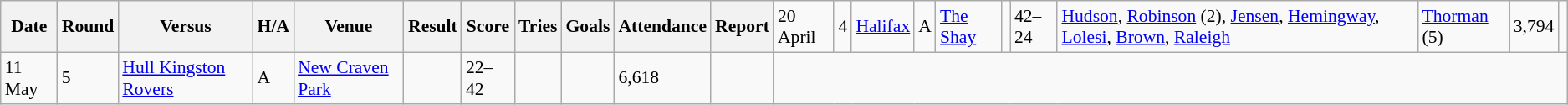<table class="wikitable" style="font-size:90%;">
<tr>
<th>Date</th>
<th>Round</th>
<th>Versus</th>
<th>H/A</th>
<th>Venue</th>
<th>Result</th>
<th>Score</th>
<th>Tries</th>
<th>Goals</th>
<th>Attendance</th>
<th>Report</th>
<td>20 April</td>
<td>4</td>
<td> <a href='#'>Halifax</a></td>
<td>A</td>
<td><a href='#'>The Shay</a></td>
<td></td>
<td>42–24</td>
<td><a href='#'>Hudson</a>, <a href='#'>Robinson</a> (2), <a href='#'>Jensen</a>, <a href='#'>Hemingway</a>, <a href='#'>Lolesi</a>, <a href='#'>Brown</a>, <a href='#'>Raleigh</a></td>
<td><a href='#'>Thorman</a> (5)</td>
<td>3,794</td>
<td></td>
</tr>
<tr>
<td>11 May</td>
<td>5</td>
<td> <a href='#'>Hull Kingston Rovers</a></td>
<td>A</td>
<td><a href='#'>New Craven Park</a></td>
<td></td>
<td>22–42</td>
<td></td>
<td></td>
<td>6,618</td>
<td></td>
</tr>
</table>
